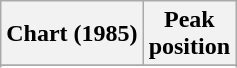<table class="wikitable sortable plainrowheaders" style="text-align:center">
<tr>
<th scope="col">Chart (1985)</th>
<th scope="col">Peak<br> position</th>
</tr>
<tr>
</tr>
<tr>
</tr>
</table>
